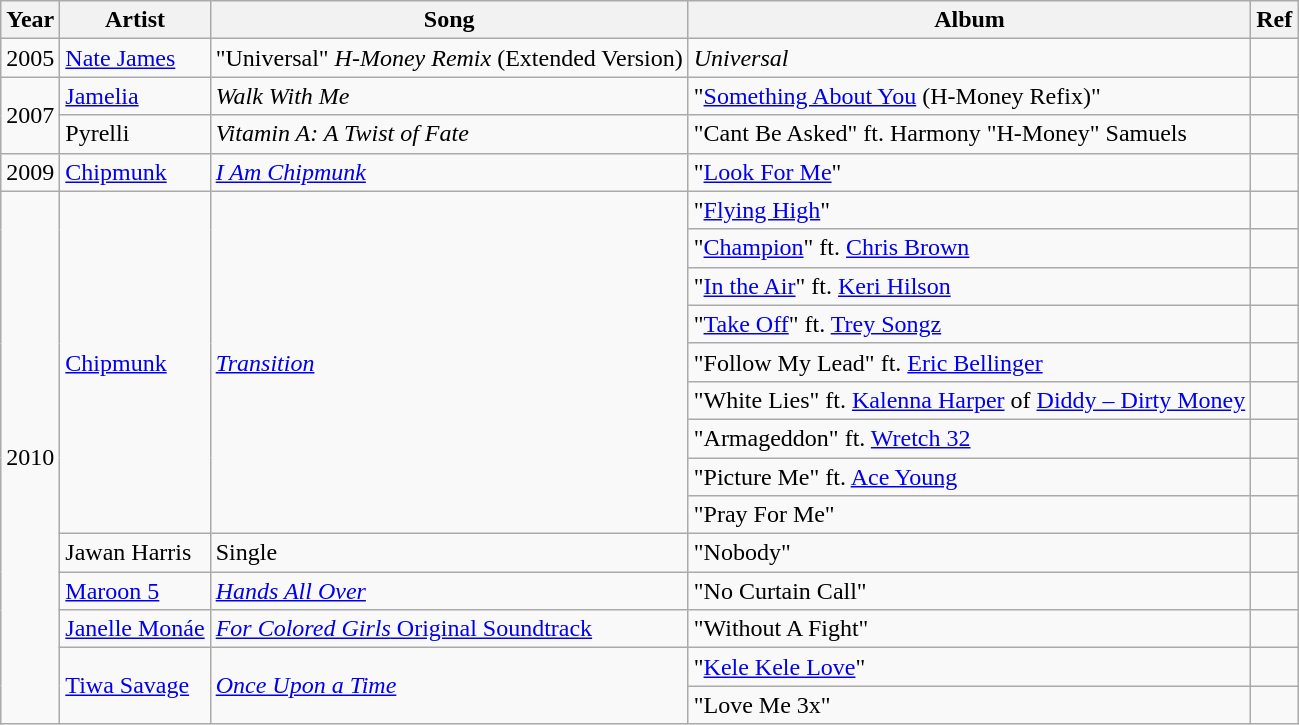<table class="wikitable sortable">
<tr>
<th>Year</th>
<th>Artist</th>
<th>Song</th>
<th>Album</th>
<th class="unsortable">Ref</th>
</tr>
<tr>
<td>2005</td>
<td><a href='#'>Nate James</a></td>
<td>"Universal"<em> H-Money Remix</em> (Extended Version)</td>
<td><em>Universal</em></td>
<td></td>
</tr>
<tr>
<td rowspan="2">2007</td>
<td><a href='#'>Jamelia</a></td>
<td><em>Walk With Me</em></td>
<td>"<a href='#'>Something About You</a> (H-Money Refix)"</td>
<td></td>
</tr>
<tr>
<td>Pyrelli</td>
<td><em>Vitamin A: A Twist of Fate</em></td>
<td>"Cant Be Asked" ft. Harmony "H-Money" Samuels</td>
<td></td>
</tr>
<tr>
<td>2009</td>
<td><a href='#'>Chipmunk</a></td>
<td><em><a href='#'>I Am Chipmunk</a></em></td>
<td>"<a href='#'>Look For Me</a>"</td>
<td></td>
</tr>
<tr>
<td rowspan="14">2010</td>
<td rowspan="9"><a href='#'>Chipmunk</a></td>
<td rowspan="9"><em><a href='#'>Transition</a></em></td>
<td>"<a href='#'>Flying High</a>"</td>
<td></td>
</tr>
<tr>
<td>"<a href='#'>Champion</a>" ft. <a href='#'>Chris Brown</a></td>
<td></td>
</tr>
<tr>
<td>"<a href='#'>In the Air</a>" ft. <a href='#'>Keri Hilson</a></td>
<td></td>
</tr>
<tr>
<td>"<a href='#'>Take Off</a>" ft. <a href='#'>Trey Songz</a></td>
<td></td>
</tr>
<tr>
<td>"Follow My Lead" ft. <a href='#'>Eric Bellinger</a></td>
<td></td>
</tr>
<tr>
<td>"White Lies" ft. <a href='#'>Kalenna Harper</a> of <a href='#'>Diddy – Dirty Money</a></td>
<td></td>
</tr>
<tr>
<td>"Armageddon" ft. <a href='#'>Wretch 32</a></td>
<td></td>
</tr>
<tr>
<td>"Picture Me" ft. <a href='#'>Ace Young</a></td>
<td></td>
</tr>
<tr>
<td>"Pray For Me"</td>
<td></td>
</tr>
<tr>
<td>Jawan Harris</td>
<td>Single</td>
<td>"Nobody"</td>
<td></td>
</tr>
<tr>
<td><a href='#'>Maroon 5</a></td>
<td><em><a href='#'>Hands All Over</a></em></td>
<td>"No Curtain Call"</td>
<td></td>
</tr>
<tr>
<td><a href='#'>Janelle Monáe</a></td>
<td><a href='#'><em>For Colored Girls</em> Original Soundtrack</a></td>
<td>"Without A Fight"</td>
<td></td>
</tr>
<tr>
<td rowspan="2"><a href='#'>Tiwa Savage</a></td>
<td rowspan="2"><a href='#'><em>Once Upon a Time</em></a></td>
<td>"<a href='#'>Kele Kele Love</a>"</td>
<td></td>
</tr>
<tr>
<td>"Love Me 3x"</td>
<td></td>
</tr>
</table>
